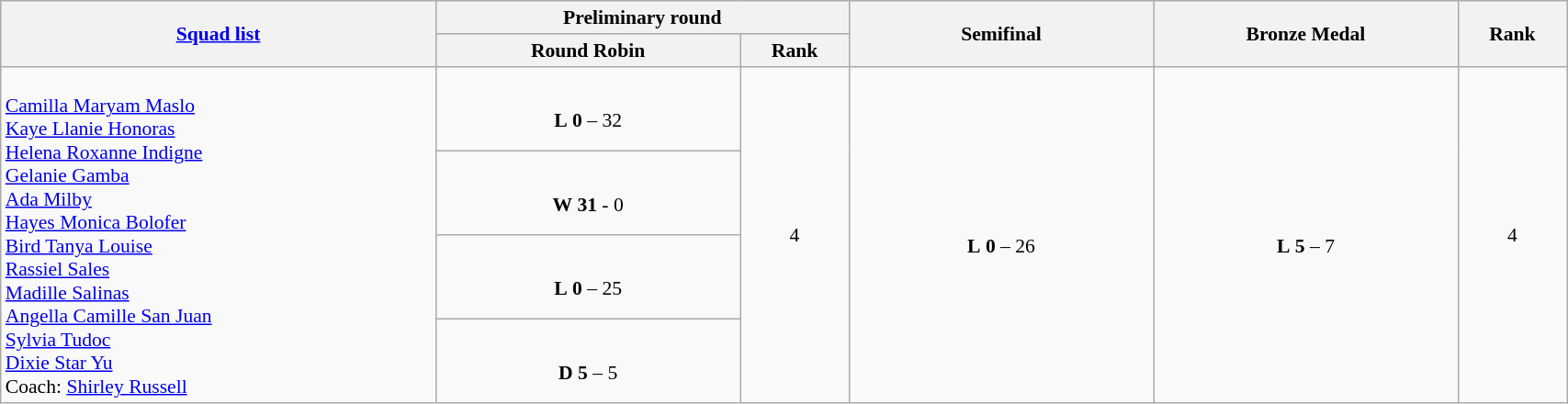<table class="wikitable" width="90%" style="text-align:left; font-size:90%">
<tr>
<th rowspan="2" width="20%"><a href='#'>Squad list</a></th>
<th colspan="2">Preliminary round</th>
<th rowspan="2" width="14%">Semifinal</th>
<th rowspan="2" width="14%">Bronze Medal</th>
<th rowspan="2" width="5%">Rank</th>
</tr>
<tr>
<th width="14%">Round Robin</th>
<th width="5%">Rank</th>
</tr>
<tr>
<td rowspan="4"><br><a href='#'>Camilla Maryam Maslo</a><br>
<a href='#'>Kaye Llanie Honoras</a><br>
<a href='#'>Helena Roxanne Indigne</a><br>
<a href='#'>Gelanie Gamba</a> <br>
<a href='#'>Ada Milby</a> <br>
<a href='#'>Hayes Monica Bolofer</a> <br>
<a href='#'>Bird Tanya Louise</a><br>
<a href='#'>Rassiel Sales</a><br>
<a href='#'>Madille Salinas</a><br>
<a href='#'>Angella Camille San Juan</a><br>
<a href='#'>Sylvia Tudoc</a><br>
<a href='#'>Dixie Star Yu</a> <br>
Coach:  <a href='#'>Shirley Russell</a></td>
<td align=center><br> <strong>L</strong> <strong>0</strong> – 32</td>
<td rowspan=4 align=center>4 <strong></strong></td>
<td rowspan=4 align=center> <br> <strong>L</strong> <strong>0</strong> – 26</td>
<td rowspan=4 align=center> <br> <strong>L</strong> <strong>5</strong> – 7</td>
<td rowspan=4 align=center>4</td>
</tr>
<tr>
<td align=center><br> <strong>W</strong> <strong>31</strong> - 0</td>
</tr>
<tr>
<td align=center><br> <strong>L</strong> <strong>0</strong> – 25</td>
</tr>
<tr>
<td align=center><br> <strong>D</strong> <strong>5</strong> – 5</td>
</tr>
</table>
